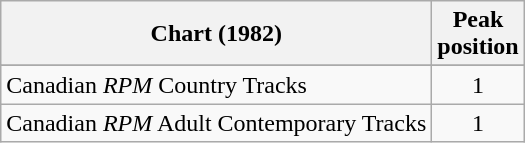<table class="wikitable sortable">
<tr>
<th align="left">Chart (1982)</th>
<th align="center">Peak<br>position</th>
</tr>
<tr>
</tr>
<tr>
</tr>
<tr>
<td align="left">Canadian <em>RPM</em> Country Tracks</td>
<td align="center">1</td>
</tr>
<tr>
<td align="left">Canadian <em>RPM</em> Adult Contemporary Tracks</td>
<td align="center">1</td>
</tr>
</table>
